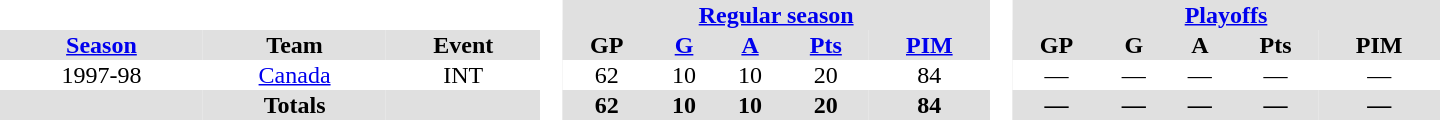<table border="0" cellpadding="1" cellspacing="0" style="text-align:center; width:60em;">
<tr style="background:#e0e0e0;">
<th colspan="3"  bgcolor="#ffffff"> </th>
<th rowspan="100" bgcolor="#ffffff"> </th>
<th colspan="5"><a href='#'>Regular season</a></th>
<th rowspan="100" bgcolor="#ffffff"> </th>
<th colspan="5"><a href='#'>Playoffs</a></th>
</tr>
<tr style="background:#e0e0e0;">
<th><a href='#'>Season</a></th>
<th>Team</th>
<th>Event</th>
<th>GP</th>
<th><a href='#'>G</a></th>
<th><a href='#'>A</a></th>
<th><a href='#'>Pts</a></th>
<th><a href='#'>PIM</a></th>
<th>GP</th>
<th>G</th>
<th>A</th>
<th>Pts</th>
<th>PIM</th>
</tr>
<tr>
<td>1997-98</td>
<td><a href='#'>Canada</a></td>
<td>INT</td>
<td>62</td>
<td>10</td>
<td>10</td>
<td>20</td>
<td>84</td>
<td>—</td>
<td>—</td>
<td>—</td>
<td>—</td>
<td>—</td>
</tr>
<tr bgcolor="#e0e0e0">
<td></td>
<td><strong>Totals</strong></td>
<td></td>
<td><strong>62</strong></td>
<td><strong>10</strong></td>
<td><strong>10</strong></td>
<td><strong>20</strong></td>
<td><strong>84</strong></td>
<td><strong>—</strong></td>
<td><strong>—</strong></td>
<td><strong>—</strong></td>
<td><strong>—</strong></td>
<td><strong>—</strong></td>
</tr>
</table>
